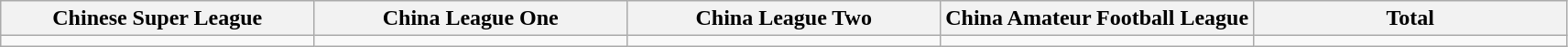<table class="wikitable">
<tr>
<th width="20%">Chinese Super League</th>
<th width="20%">China League One</th>
<th width="20%">China League Two</th>
<th width="20%">China Amateur Football League</th>
<th width="20%">Total</th>
</tr>
<tr>
<td></td>
<td></td>
<td></td>
<td></td>
<td></td>
</tr>
</table>
